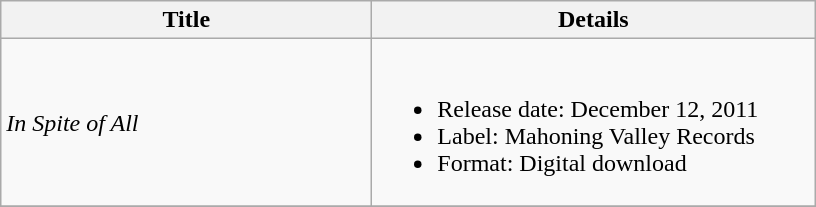<table class="wikitable">
<tr>
<th style="width:15em;">Title</th>
<th style="width:18em;">Details</th>
</tr>
<tr>
<td><em>In Spite of All</em></td>
<td><br><ul><li>Release date: December 12, 2011</li><li>Label: Mahoning Valley Records</li><li>Format: Digital download</li></ul></td>
</tr>
<tr>
</tr>
</table>
